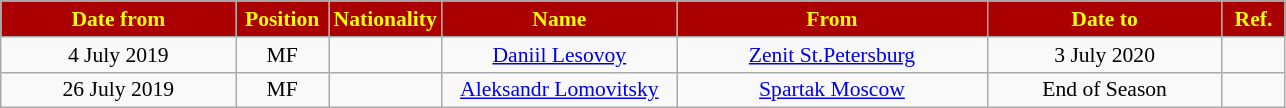<table class="wikitable" style="text-align:center; font-size:90%; ">
<tr>
<th style="background:#AA0000; color:yellow; width:150px;">Date from</th>
<th style="background:#AA0000; color:yellow; width:55px;">Position</th>
<th style="background:#AA0000; color:yellow; width:55px;">Nationality</th>
<th style="background:#AA0000; color:yellow; width:150px;">Name</th>
<th style="background:#AA0000; color:yellow; width:200px;">From</th>
<th style="background:#AA0000; color:yellow; width:150px;">Date to</th>
<th style="background:#AA0000; color:yellow; width:35px;">Ref.</th>
</tr>
<tr>
<td>4 July 2019</td>
<td>MF</td>
<td></td>
<td><a href='#'>Daniil Lesovoy</a></td>
<td><a href='#'>Zenit St.Petersburg</a></td>
<td>3 July 2020</td>
<td></td>
</tr>
<tr>
<td>26 July 2019</td>
<td>MF</td>
<td></td>
<td><a href='#'>Aleksandr Lomovitsky</a></td>
<td><a href='#'>Spartak Moscow</a></td>
<td>End of Season</td>
<td></td>
</tr>
</table>
